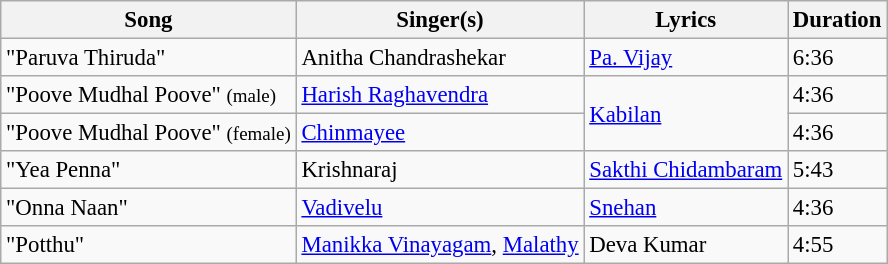<table class="wikitable" style="font-size:95%;">
<tr>
<th>Song</th>
<th>Singer(s)</th>
<th>Lyrics</th>
<th>Duration</th>
</tr>
<tr>
<td>"Paruva Thiruda"</td>
<td>Anitha Chandrashekar</td>
<td><a href='#'>Pa. Vijay</a></td>
<td>6:36</td>
</tr>
<tr>
<td>"Poove Mudhal Poove" <small>(male)</small></td>
<td><a href='#'>Harish Raghavendra</a></td>
<td rowspan=2><a href='#'>Kabilan</a></td>
<td>4:36</td>
</tr>
<tr>
<td>"Poove Mudhal Poove" <small>(female)</small></td>
<td><a href='#'>Chinmayee</a></td>
<td>4:36</td>
</tr>
<tr>
<td>"Yea Penna"</td>
<td>Krishnaraj</td>
<td><a href='#'>Sakthi Chidambaram</a></td>
<td>5:43</td>
</tr>
<tr>
<td>"Onna Naan"</td>
<td><a href='#'>Vadivelu</a></td>
<td><a href='#'>Snehan</a></td>
<td>4:36</td>
</tr>
<tr>
<td>"Potthu"</td>
<td><a href='#'>Manikka Vinayagam</a>, <a href='#'>Malathy</a></td>
<td>Deva Kumar</td>
<td>4:55</td>
</tr>
</table>
